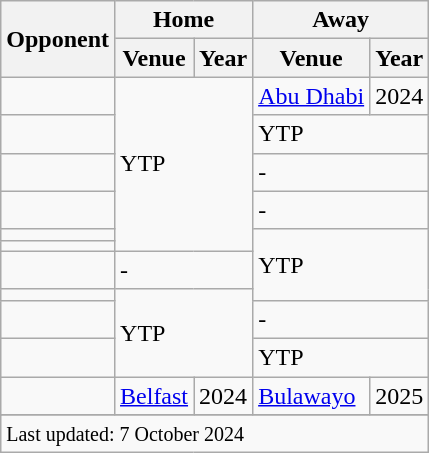<table class="wikitable plainrowheaders sortable">
<tr>
<th rowspan="2">Opponent</th>
<th colspan="2">Home</th>
<th colspan="2">Away</th>
</tr>
<tr>
<th>Venue</th>
<th>Year</th>
<th>Venue</th>
<th>Year</th>
</tr>
<tr>
<td></td>
<td rowspan=6 colspan=2>YTP</td>
<td><a href='#'>Abu Dhabi</a></td>
<td>2024</td>
</tr>
<tr>
<td></td>
<td colspan=2>YTP</td>
</tr>
<tr>
<td></td>
<td colspan=2>-</td>
</tr>
<tr>
<td></td>
<td colspan=2>-</td>
</tr>
<tr>
<td></td>
<td colspan=2 rowspan=4>YTP</td>
</tr>
<tr>
<td></td>
</tr>
<tr>
<td></td>
<td colspan=2>-</td>
</tr>
<tr>
<td></td>
<td rowspan=3 colspan=2>YTP</td>
</tr>
<tr>
<td></td>
<td colspan=2>-</td>
</tr>
<tr>
<td></td>
<td colspan=2>YTP</td>
</tr>
<tr>
<td></td>
<td><a href='#'>Belfast</a></td>
<td>2024</td>
<td><a href='#'>Bulawayo</a></td>
<td>2025</td>
</tr>
<tr>
</tr>
<tr class=sortbottom>
<td colspan=5><small>Last updated: 7 October 2024</small></td>
</tr>
</table>
